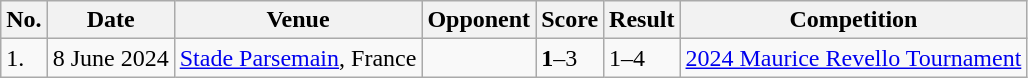<table class="wikitable">
<tr>
<th>No.</th>
<th>Date</th>
<th>Venue</th>
<th>Opponent</th>
<th>Score</th>
<th>Result</th>
<th>Competition</th>
</tr>
<tr>
<td>1.</td>
<td>8 June 2024</td>
<td><a href='#'>Stade Parsemain</a>, France</td>
<td></td>
<td><strong>1</strong>–3</td>
<td>1–4</td>
<td><a href='#'>2024 Maurice Revello Tournament</a></td>
</tr>
</table>
